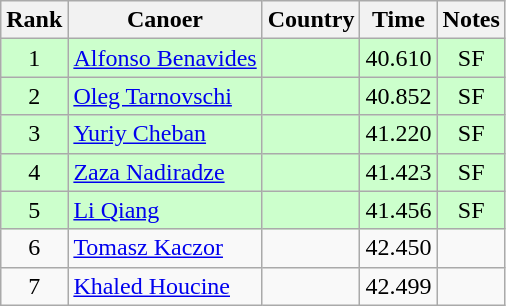<table class="wikitable" style="text-align:center;">
<tr>
<th>Rank</th>
<th>Canoer</th>
<th>Country</th>
<th>Time</th>
<th>Notes</th>
</tr>
<tr bgcolor=ccffcc>
<td>1</td>
<td align="left"><a href='#'>Alfonso Benavides</a></td>
<td align=left></td>
<td>40.610</td>
<td>SF</td>
</tr>
<tr bgcolor=ccffcc>
<td>2</td>
<td align="left"><a href='#'>Oleg Tarnovschi</a></td>
<td align=left></td>
<td>40.852</td>
<td>SF</td>
</tr>
<tr bgcolor=ccffcc>
<td>3</td>
<td align="left"><a href='#'>Yuriy Cheban</a></td>
<td align=left></td>
<td>41.220</td>
<td>SF</td>
</tr>
<tr bgcolor=ccffcc>
<td>4</td>
<td align="left"><a href='#'>Zaza Nadiradze</a></td>
<td align=left></td>
<td>41.423</td>
<td>SF</td>
</tr>
<tr bgcolor=ccffcc>
<td>5</td>
<td align="left"><a href='#'>Li Qiang</a></td>
<td align=left></td>
<td>41.456</td>
<td>SF</td>
</tr>
<tr>
<td>6</td>
<td align="left"><a href='#'>Tomasz Kaczor</a></td>
<td align=left></td>
<td>42.450</td>
<td></td>
</tr>
<tr>
<td>7</td>
<td align="left"><a href='#'>Khaled Houcine</a></td>
<td align=left></td>
<td>42.499</td>
<td></td>
</tr>
</table>
